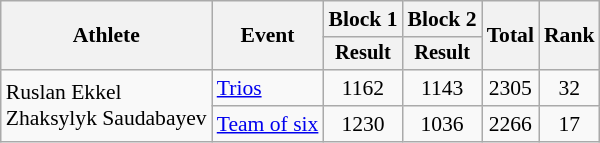<table class=wikitable style=font-size:90%;text-align:center>
<tr>
<th rowspan="2">Athlete</th>
<th rowspan="2">Event</th>
<th>Block 1</th>
<th>Block 2</th>
<th rowspan="2">Total</th>
<th rowspan="2">Rank</th>
</tr>
<tr style="font-size:95%">
<th>Result</th>
<th>Result</th>
</tr>
<tr>
<td align=left rowspan=2>Ruslan Ekkel<br>Zhaksylyk Saudabayev</td>
<td align=left><a href='#'>Trios</a></td>
<td>1162</td>
<td>1143</td>
<td>2305</td>
<td>32</td>
</tr>
<tr>
<td align=left><a href='#'>Team of six</a></td>
<td>1230</td>
<td>1036</td>
<td>2266</td>
<td>17</td>
</tr>
</table>
